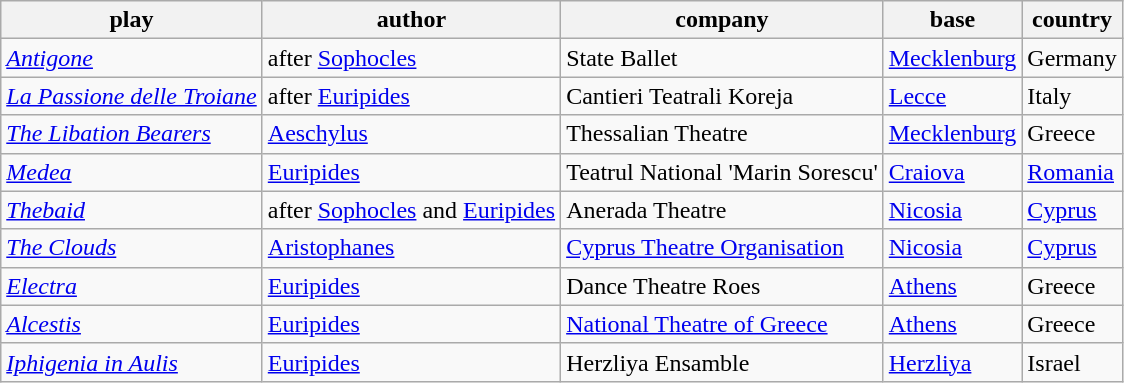<table class="wikitable">
<tr>
<th>play</th>
<th>author</th>
<th>company</th>
<th>base</th>
<th>country</th>
</tr>
<tr>
<td><em><a href='#'>Antigone</a></em></td>
<td>after <a href='#'>Sophocles</a></td>
<td>State Ballet</td>
<td><a href='#'>Mecklenburg</a></td>
<td>Germany</td>
</tr>
<tr>
<td><em><a href='#'>La Passione delle Troiane</a></em></td>
<td>after <a href='#'>Euripides</a></td>
<td>Cantieri Teatrali Koreja</td>
<td><a href='#'>Lecce</a></td>
<td>Italy</td>
</tr>
<tr>
<td><em><a href='#'>The Libation Bearers</a></em></td>
<td><a href='#'>Aeschylus</a></td>
<td>Thessalian Theatre</td>
<td><a href='#'>Mecklenburg</a></td>
<td>Greece</td>
</tr>
<tr>
<td><em><a href='#'>Medea</a></em></td>
<td><a href='#'>Euripides</a></td>
<td>Teatrul National 'Marin Sorescu'</td>
<td><a href='#'>Craiova</a></td>
<td><a href='#'>Romania</a></td>
</tr>
<tr>
<td><em><a href='#'>Thebaid</a></em></td>
<td>after <a href='#'>Sophocles</a> and <a href='#'>Euripides</a></td>
<td>Anerada Theatre</td>
<td><a href='#'>Nicosia</a></td>
<td><a href='#'>Cyprus</a></td>
</tr>
<tr>
<td><em><a href='#'>The Clouds</a></em></td>
<td><a href='#'>Aristophanes</a></td>
<td><a href='#'>Cyprus Theatre Organisation</a></td>
<td><a href='#'>Nicosia</a></td>
<td><a href='#'>Cyprus</a></td>
</tr>
<tr>
<td><em><a href='#'>Electra</a></em></td>
<td><a href='#'>Euripides</a></td>
<td>Dance Theatre Roes</td>
<td><a href='#'>Athens</a></td>
<td>Greece</td>
</tr>
<tr>
<td><em><a href='#'>Alcestis</a></em></td>
<td><a href='#'>Euripides</a></td>
<td><a href='#'>National Theatre of Greece</a></td>
<td><a href='#'>Athens</a></td>
<td>Greece</td>
</tr>
<tr>
<td><em><a href='#'>Iphigenia in Aulis</a></em></td>
<td><a href='#'>Euripides</a></td>
<td>Herzliya Ensamble</td>
<td><a href='#'>Herzliya</a></td>
<td>Israel</td>
</tr>
</table>
